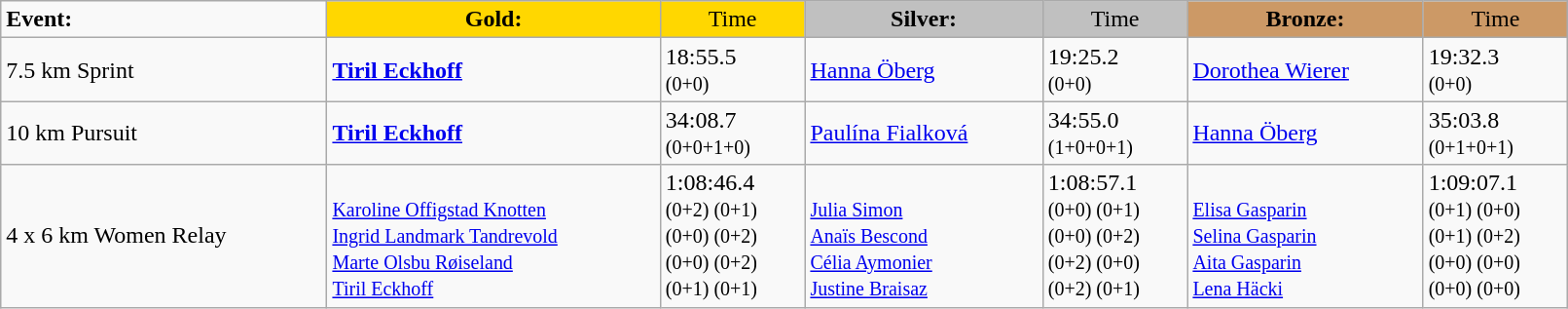<table class="wikitable" width=85%>
<tr>
<td><strong>Event:</strong></td>
<td style="text-align:center;background-color:gold;"><strong>Gold:</strong></td>
<td style="text-align:center;background-color:gold;">Time</td>
<td style="text-align:center;background-color:silver;"><strong>Silver:</strong></td>
<td style="text-align:center;background-color:silver;">Time</td>
<td style="text-align:center;background-color:#CC9966;"><strong>Bronze:</strong></td>
<td style="text-align:center;background-color:#CC9966;">Time</td>
</tr>
<tr>
<td>7.5 km Sprint</td>
<td><strong><a href='#'>Tiril Eckhoff</a></strong><br><small></small></td>
<td>18:55.5<br><small>(0+0)</small></td>
<td><a href='#'>Hanna Öberg</a><br><small></small></td>
<td>19:25.2<br><small>(0+0)</small></td>
<td><a href='#'>Dorothea Wierer</a><br><small></small></td>
<td>19:32.3<br><small>(0+0)</small></td>
</tr>
<tr>
<td>10 km Pursuit</td>
<td><strong><a href='#'>Tiril Eckhoff</a></strong><br><small></small></td>
<td>34:08.7<br><small>(0+0+1+0)</small></td>
<td><a href='#'>Paulína Fialková</a><br><small></small></td>
<td>34:55.0<br><small>(1+0+0+1)</small></td>
<td><a href='#'>Hanna Öberg</a><br><small></small></td>
<td>35:03.8<br><small>(0+1+0+1)</small></td>
</tr>
<tr>
<td>4 x 6 km Women Relay</td>
<td><strong></strong><br><small><a href='#'>Karoline Offigstad Knotten</a><br><a href='#'>Ingrid Landmark Tandrevold</a><br><a href='#'>Marte Olsbu Røiseland</a><br><a href='#'>Tiril Eckhoff</a></small></td>
<td>1:08:46.4<br><small>(0+2) (0+1)<br>(0+0) (0+2)<br>(0+0) (0+2)<br>(0+1) (0+1)</small></td>
<td><br><small><a href='#'>Julia Simon</a><br><a href='#'>Anaïs Bescond</a><br><a href='#'>Célia Aymonier</a><br><a href='#'>Justine Braisaz</a></small></td>
<td>1:08:57.1<br><small>(0+0) (0+1)<br>(0+0) (0+2)<br>(0+2) (0+0)<br>(0+2) (0+1)</small></td>
<td><br><small><a href='#'>Elisa Gasparin</a><br><a href='#'>Selina Gasparin</a><br><a href='#'>Aita Gasparin</a><br><a href='#'>Lena Häcki</a></small></td>
<td>1:09:07.1<br><small>(0+1) (0+0)<br>(0+1) (0+2)<br>(0+0) (0+0)<br>(0+0) (0+0)</small></td>
</tr>
</table>
